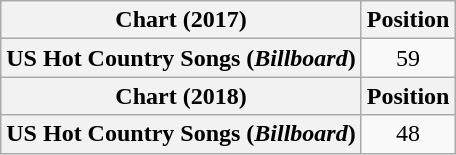<table class="wikitable plainrowheaders" style="text-align:center">
<tr>
<th scope="col">Chart (2017)</th>
<th scope="col">Position</th>
</tr>
<tr>
<th scope="row">US Hot Country Songs (<em>Billboard</em>)</th>
<td>59</td>
</tr>
<tr>
<th scope="col">Chart (2018)</th>
<th scope="col">Position</th>
</tr>
<tr>
<th scope="row">US Hot Country Songs (<em>Billboard</em>)</th>
<td>48</td>
</tr>
</table>
